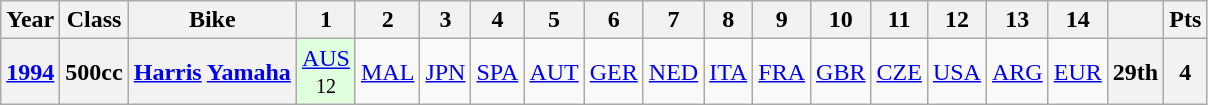<table class="wikitable" style="text-align:center">
<tr>
<th>Year</th>
<th>Class</th>
<th>Bike</th>
<th>1</th>
<th>2</th>
<th>3</th>
<th>4</th>
<th>5</th>
<th>6</th>
<th>7</th>
<th>8</th>
<th>9</th>
<th>10</th>
<th>11</th>
<th>12</th>
<th>13</th>
<th>14</th>
<th></th>
<th>Pts</th>
</tr>
<tr>
<th><a href='#'>1994</a></th>
<th>500cc</th>
<th><a href='#'>Harris</a> <a href='#'>Yamaha</a></th>
<td bgcolor="#DFFFDF"><a href='#'>AUS</a><br><small>12</small></td>
<td><a href='#'>MAL</a></td>
<td><a href='#'>JPN</a></td>
<td><a href='#'>SPA</a></td>
<td><a href='#'>AUT</a></td>
<td><a href='#'>GER</a></td>
<td><a href='#'>NED</a></td>
<td><a href='#'>ITA</a></td>
<td><a href='#'>FRA</a></td>
<td><a href='#'>GBR</a></td>
<td><a href='#'>CZE</a></td>
<td><a href='#'>USA</a></td>
<td><a href='#'>ARG</a></td>
<td><a href='#'>EUR</a></td>
<th>29th</th>
<th>4</th>
</tr>
</table>
